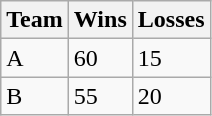<table class="wikitable">
<tr>
<th>Team</th>
<th>Wins</th>
<th>Losses</th>
</tr>
<tr>
<td>A</td>
<td>60</td>
<td>15</td>
</tr>
<tr>
<td>B</td>
<td>55</td>
<td>20</td>
</tr>
</table>
